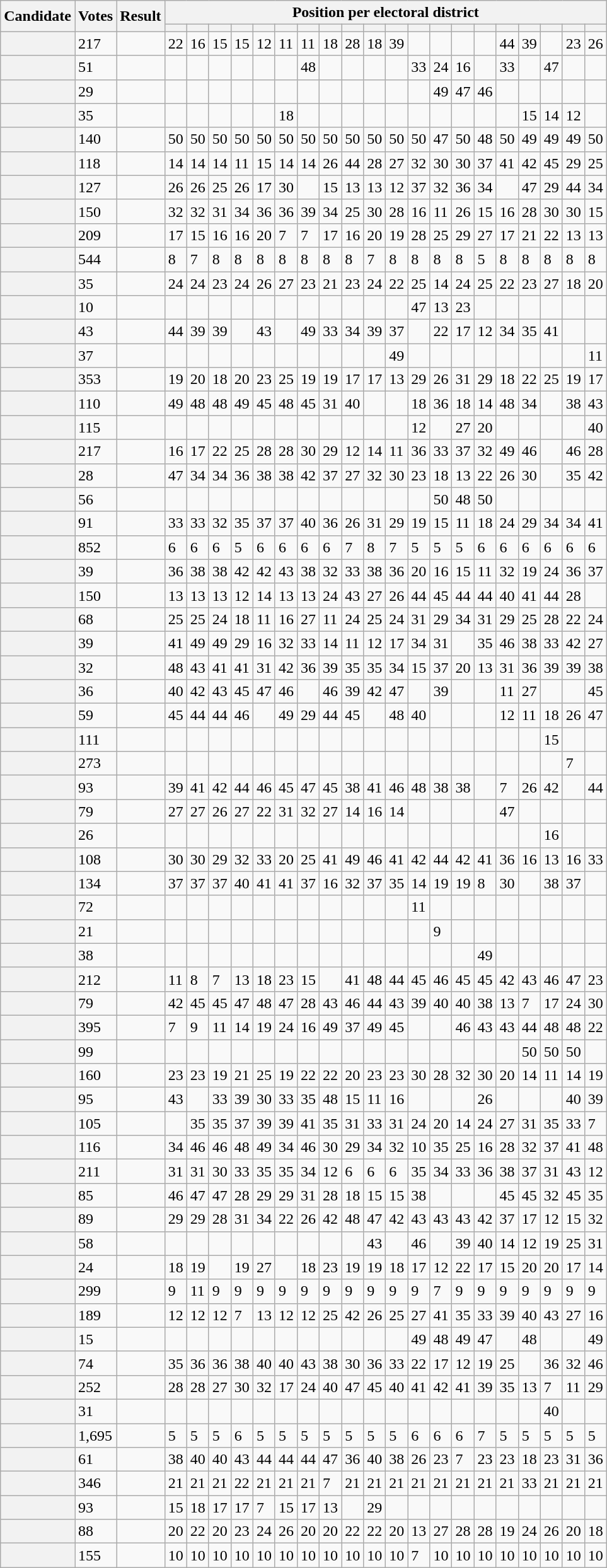<table class="wikitable sortable defaultright col3left sticky-header-multi">
<tr>
<th scope="col" rowspan="2">Candidate</th>
<th scope="col" rowspan="2">Votes</th>
<th scope="col" rowspan="2">Result</th>
<th scope="col" colspan="20">Position per electoral district</th>
</tr>
<tr>
<th scope="col"></th>
<th scope="col"></th>
<th scope="col"></th>
<th scope="col"></th>
<th scope="col"></th>
<th scope="col"></th>
<th scope="col"></th>
<th scope="col"></th>
<th scope="col"></th>
<th scope="col"></th>
<th scope="col"></th>
<th scope="col"></th>
<th scope="col"></th>
<th scope="col"></th>
<th scope="col"></th>
<th scope="col"></th>
<th scope="col"></th>
<th scope="col"></th>
<th scope="col"></th>
<th scope="col"></th>
</tr>
<tr>
<th scope="row"></th>
<td>217</td>
<td></td>
<td>22</td>
<td>16</td>
<td>15</td>
<td>15</td>
<td>12</td>
<td>11</td>
<td>11</td>
<td>18</td>
<td>28</td>
<td>18</td>
<td>39</td>
<td></td>
<td></td>
<td></td>
<td></td>
<td>44</td>
<td>39</td>
<td></td>
<td>23</td>
<td>26</td>
</tr>
<tr>
<th scope="row"></th>
<td>51</td>
<td></td>
<td></td>
<td></td>
<td></td>
<td></td>
<td></td>
<td></td>
<td>48</td>
<td></td>
<td></td>
<td></td>
<td></td>
<td>33</td>
<td>24</td>
<td>16</td>
<td></td>
<td>33</td>
<td></td>
<td>47</td>
<td></td>
<td></td>
</tr>
<tr>
<th scope="row"></th>
<td>29</td>
<td></td>
<td></td>
<td></td>
<td></td>
<td></td>
<td></td>
<td></td>
<td></td>
<td></td>
<td></td>
<td></td>
<td></td>
<td></td>
<td>49</td>
<td>47</td>
<td>46</td>
<td></td>
<td></td>
<td></td>
<td></td>
<td></td>
</tr>
<tr>
<th scope="row"></th>
<td>35</td>
<td></td>
<td></td>
<td></td>
<td></td>
<td></td>
<td></td>
<td>18</td>
<td></td>
<td></td>
<td></td>
<td></td>
<td></td>
<td></td>
<td></td>
<td></td>
<td></td>
<td></td>
<td>15</td>
<td>14</td>
<td>12</td>
<td></td>
</tr>
<tr>
<th scope="row"></th>
<td>140</td>
<td></td>
<td>50</td>
<td>50</td>
<td>50</td>
<td>50</td>
<td>50</td>
<td>50</td>
<td>50</td>
<td>50</td>
<td>50</td>
<td>50</td>
<td>50</td>
<td>50</td>
<td>47</td>
<td>50</td>
<td>48</td>
<td>50</td>
<td>49</td>
<td>49</td>
<td>49</td>
<td>50</td>
</tr>
<tr>
<th scope="row"></th>
<td>118</td>
<td></td>
<td>14</td>
<td>14</td>
<td>14</td>
<td>11</td>
<td>15</td>
<td>14</td>
<td>14</td>
<td>26</td>
<td>44</td>
<td>28</td>
<td>27</td>
<td>32</td>
<td>30</td>
<td>30</td>
<td>37</td>
<td>41</td>
<td>42</td>
<td>45</td>
<td>29</td>
<td>25</td>
</tr>
<tr>
<th scope="row"></th>
<td>127</td>
<td></td>
<td>26</td>
<td>26</td>
<td>25</td>
<td>26</td>
<td>17</td>
<td>30</td>
<td></td>
<td>15</td>
<td>13</td>
<td>13</td>
<td>12</td>
<td>37</td>
<td>32</td>
<td>36</td>
<td>34</td>
<td></td>
<td>47</td>
<td>29</td>
<td>44</td>
<td>34</td>
</tr>
<tr>
<th scope="row"></th>
<td>150</td>
<td></td>
<td>32</td>
<td>32</td>
<td>31</td>
<td>34</td>
<td>36</td>
<td>36</td>
<td>39</td>
<td>34</td>
<td>25</td>
<td>30</td>
<td>28</td>
<td>16</td>
<td>11</td>
<td>26</td>
<td>15</td>
<td>16</td>
<td>28</td>
<td>30</td>
<td>30</td>
<td>15</td>
</tr>
<tr>
<th scope="row"></th>
<td>209</td>
<td></td>
<td>17</td>
<td>15</td>
<td>16</td>
<td>16</td>
<td>20</td>
<td>7</td>
<td>7</td>
<td>17</td>
<td>16</td>
<td>20</td>
<td>19</td>
<td>28</td>
<td>25</td>
<td>29</td>
<td>27</td>
<td>17</td>
<td>21</td>
<td>22</td>
<td>13</td>
<td>13</td>
</tr>
<tr>
<th scope="row"></th>
<td>544</td>
<td></td>
<td>8</td>
<td>7</td>
<td>8</td>
<td>8</td>
<td>8</td>
<td>8</td>
<td>8</td>
<td>8</td>
<td>8</td>
<td>7</td>
<td>8</td>
<td>8</td>
<td>8</td>
<td>8</td>
<td>5</td>
<td>8</td>
<td>8</td>
<td>8</td>
<td>8</td>
<td>8</td>
</tr>
<tr>
<th scope="row"></th>
<td>35</td>
<td></td>
<td>24</td>
<td>24</td>
<td>23</td>
<td>24</td>
<td>26</td>
<td>27</td>
<td>23</td>
<td>21</td>
<td>23</td>
<td>24</td>
<td>22</td>
<td>25</td>
<td>14</td>
<td>24</td>
<td>25</td>
<td>22</td>
<td>23</td>
<td>27</td>
<td>18</td>
<td>20</td>
</tr>
<tr>
<th scope="row"></th>
<td>10</td>
<td></td>
<td></td>
<td></td>
<td></td>
<td></td>
<td></td>
<td></td>
<td></td>
<td></td>
<td></td>
<td></td>
<td></td>
<td>47</td>
<td>13</td>
<td>23</td>
<td></td>
<td></td>
<td></td>
<td></td>
<td></td>
<td></td>
</tr>
<tr>
<th scope="row"></th>
<td>43</td>
<td></td>
<td>44</td>
<td>39</td>
<td>39</td>
<td></td>
<td>43</td>
<td></td>
<td>49</td>
<td>33</td>
<td>34</td>
<td>39</td>
<td>37</td>
<td></td>
<td>22</td>
<td>17</td>
<td>12</td>
<td>34</td>
<td>35</td>
<td>41</td>
<td></td>
<td></td>
</tr>
<tr>
<th scope="row"></th>
<td>37</td>
<td></td>
<td></td>
<td></td>
<td></td>
<td></td>
<td></td>
<td></td>
<td></td>
<td></td>
<td></td>
<td></td>
<td>49</td>
<td></td>
<td></td>
<td></td>
<td></td>
<td></td>
<td></td>
<td></td>
<td></td>
<td>11</td>
</tr>
<tr>
<th scope="row"></th>
<td>353</td>
<td></td>
<td>19</td>
<td>20</td>
<td>18</td>
<td>20</td>
<td>23</td>
<td>25</td>
<td>19</td>
<td>19</td>
<td>17</td>
<td>17</td>
<td>13</td>
<td>29</td>
<td>26</td>
<td>31</td>
<td>29</td>
<td>18</td>
<td>22</td>
<td>25</td>
<td>19</td>
<td>17</td>
</tr>
<tr>
<th scope="row"></th>
<td>110</td>
<td></td>
<td>49</td>
<td>48</td>
<td>48</td>
<td>49</td>
<td>45</td>
<td>48</td>
<td>45</td>
<td>31</td>
<td>40</td>
<td></td>
<td></td>
<td>18</td>
<td>36</td>
<td>18</td>
<td>14</td>
<td>48</td>
<td>34</td>
<td></td>
<td>38</td>
<td>43</td>
</tr>
<tr>
<th scope="row"></th>
<td>115</td>
<td></td>
<td></td>
<td></td>
<td></td>
<td></td>
<td></td>
<td></td>
<td></td>
<td></td>
<td></td>
<td></td>
<td></td>
<td>12</td>
<td></td>
<td>27</td>
<td>20</td>
<td></td>
<td></td>
<td></td>
<td></td>
<td>40</td>
</tr>
<tr>
<th scope="row"></th>
<td>217</td>
<td></td>
<td>16</td>
<td>17</td>
<td>22</td>
<td>25</td>
<td>28</td>
<td>28</td>
<td>30</td>
<td>29</td>
<td>12</td>
<td>14</td>
<td>11</td>
<td>36</td>
<td>33</td>
<td>37</td>
<td>32</td>
<td>49</td>
<td>46</td>
<td></td>
<td>46</td>
<td>28</td>
</tr>
<tr>
<th scope="row"></th>
<td>28</td>
<td></td>
<td>47</td>
<td>34</td>
<td>34</td>
<td>36</td>
<td>38</td>
<td>38</td>
<td>42</td>
<td>37</td>
<td>27</td>
<td>32</td>
<td>30</td>
<td>23</td>
<td>18</td>
<td>13</td>
<td>22</td>
<td>26</td>
<td>30</td>
<td></td>
<td>35</td>
<td>42</td>
</tr>
<tr>
<th scope="row"></th>
<td>56</td>
<td></td>
<td></td>
<td></td>
<td></td>
<td></td>
<td></td>
<td></td>
<td></td>
<td></td>
<td></td>
<td></td>
<td></td>
<td></td>
<td>50</td>
<td>48</td>
<td>50</td>
<td></td>
<td></td>
<td></td>
<td></td>
<td></td>
</tr>
<tr>
<th scope="row"></th>
<td>91</td>
<td></td>
<td>33</td>
<td>33</td>
<td>32</td>
<td>35</td>
<td>37</td>
<td>37</td>
<td>40</td>
<td>36</td>
<td>26</td>
<td>31</td>
<td>29</td>
<td>19</td>
<td>15</td>
<td>11</td>
<td>18</td>
<td>24</td>
<td>29</td>
<td>34</td>
<td>34</td>
<td>41</td>
</tr>
<tr>
<th scope="row"></th>
<td>852</td>
<td></td>
<td>6</td>
<td>6</td>
<td>6</td>
<td>5</td>
<td>6</td>
<td>6</td>
<td>6</td>
<td>6</td>
<td>7</td>
<td>8</td>
<td>7</td>
<td>5</td>
<td>5</td>
<td>5</td>
<td>6</td>
<td>6</td>
<td>6</td>
<td>6</td>
<td>6</td>
<td>6</td>
</tr>
<tr>
<th scope="row"></th>
<td>39</td>
<td></td>
<td>36</td>
<td>38</td>
<td>38</td>
<td>42</td>
<td>42</td>
<td>43</td>
<td>38</td>
<td>32</td>
<td>33</td>
<td>38</td>
<td>36</td>
<td>20</td>
<td>16</td>
<td>15</td>
<td>11</td>
<td>32</td>
<td>19</td>
<td>24</td>
<td>36</td>
<td>37</td>
</tr>
<tr>
<th scope="row"></th>
<td>150</td>
<td></td>
<td>13</td>
<td>13</td>
<td>13</td>
<td>12</td>
<td>14</td>
<td>13</td>
<td>13</td>
<td>24</td>
<td>43</td>
<td>27</td>
<td>26</td>
<td>44</td>
<td>45</td>
<td>44</td>
<td>44</td>
<td>40</td>
<td>41</td>
<td>44</td>
<td>28</td>
<td></td>
</tr>
<tr>
<th scope="row"></th>
<td>68</td>
<td></td>
<td>25</td>
<td>25</td>
<td>24</td>
<td>18</td>
<td>11</td>
<td>16</td>
<td>27</td>
<td>11</td>
<td>24</td>
<td>25</td>
<td>24</td>
<td>31</td>
<td>29</td>
<td>34</td>
<td>31</td>
<td>29</td>
<td>25</td>
<td>28</td>
<td>22</td>
<td>24</td>
</tr>
<tr>
<th scope="row"></th>
<td>39</td>
<td></td>
<td>41</td>
<td>49</td>
<td>49</td>
<td>29</td>
<td>16</td>
<td>32</td>
<td>33</td>
<td>14</td>
<td>11</td>
<td>12</td>
<td>17</td>
<td>34</td>
<td>31</td>
<td></td>
<td>35</td>
<td>46</td>
<td>38</td>
<td>33</td>
<td>42</td>
<td>27</td>
</tr>
<tr>
<th scope="row"></th>
<td>32</td>
<td></td>
<td>48</td>
<td>43</td>
<td>41</td>
<td>41</td>
<td>31</td>
<td>42</td>
<td>36</td>
<td>39</td>
<td>35</td>
<td>35</td>
<td>34</td>
<td>15</td>
<td>37</td>
<td>20</td>
<td>13</td>
<td>31</td>
<td>36</td>
<td>39</td>
<td>39</td>
<td>38</td>
</tr>
<tr>
<th scope="row"></th>
<td>36</td>
<td></td>
<td>40</td>
<td>42</td>
<td>43</td>
<td>45</td>
<td>47</td>
<td>46</td>
<td></td>
<td>46</td>
<td>39</td>
<td>42</td>
<td>47</td>
<td></td>
<td>39</td>
<td></td>
<td></td>
<td>11</td>
<td>27</td>
<td></td>
<td></td>
<td>45</td>
</tr>
<tr>
<th scope="row"></th>
<td>59</td>
<td></td>
<td>45</td>
<td>44</td>
<td>44</td>
<td>46</td>
<td></td>
<td>49</td>
<td>29</td>
<td>44</td>
<td>45</td>
<td></td>
<td>48</td>
<td>40</td>
<td></td>
<td></td>
<td></td>
<td>12</td>
<td>11</td>
<td>18</td>
<td>26</td>
<td>47</td>
</tr>
<tr>
<th scope="row"></th>
<td>111</td>
<td></td>
<td></td>
<td></td>
<td></td>
<td></td>
<td></td>
<td></td>
<td></td>
<td></td>
<td></td>
<td></td>
<td></td>
<td></td>
<td></td>
<td></td>
<td></td>
<td></td>
<td></td>
<td>15</td>
<td></td>
<td></td>
</tr>
<tr>
<th scope="row"></th>
<td>273</td>
<td></td>
<td></td>
<td></td>
<td></td>
<td></td>
<td></td>
<td></td>
<td></td>
<td></td>
<td></td>
<td></td>
<td></td>
<td></td>
<td></td>
<td></td>
<td></td>
<td></td>
<td></td>
<td></td>
<td>7</td>
<td></td>
</tr>
<tr>
<th scope="row"></th>
<td>93</td>
<td></td>
<td>39</td>
<td>41</td>
<td>42</td>
<td>44</td>
<td>46</td>
<td>45</td>
<td>47</td>
<td>45</td>
<td>38</td>
<td>41</td>
<td>46</td>
<td>48</td>
<td>38</td>
<td>38</td>
<td></td>
<td>7</td>
<td>26</td>
<td>42</td>
<td></td>
<td>44</td>
</tr>
<tr>
<th scope="row"></th>
<td>79</td>
<td></td>
<td>27</td>
<td>27</td>
<td>26</td>
<td>27</td>
<td>22</td>
<td>31</td>
<td>32</td>
<td>27</td>
<td>14</td>
<td>16</td>
<td>14</td>
<td></td>
<td></td>
<td></td>
<td></td>
<td>47</td>
<td></td>
<td></td>
<td></td>
<td></td>
</tr>
<tr>
<th scope="row"></th>
<td>26</td>
<td></td>
<td></td>
<td></td>
<td></td>
<td></td>
<td></td>
<td></td>
<td></td>
<td></td>
<td></td>
<td></td>
<td></td>
<td></td>
<td></td>
<td></td>
<td></td>
<td></td>
<td></td>
<td>16</td>
<td></td>
<td></td>
</tr>
<tr>
<th scope="row"></th>
<td>108</td>
<td></td>
<td>30</td>
<td>30</td>
<td>29</td>
<td>32</td>
<td>33</td>
<td>20</td>
<td>25</td>
<td>41</td>
<td>49</td>
<td>46</td>
<td>41</td>
<td>42</td>
<td>44</td>
<td>42</td>
<td>41</td>
<td>36</td>
<td>16</td>
<td>13</td>
<td>16</td>
<td>33</td>
</tr>
<tr>
<th scope="row"></th>
<td>134</td>
<td></td>
<td>37</td>
<td>37</td>
<td>37</td>
<td>40</td>
<td>41</td>
<td>41</td>
<td>37</td>
<td>16</td>
<td>32</td>
<td>37</td>
<td>35</td>
<td>14</td>
<td>19</td>
<td>19</td>
<td>8</td>
<td>30</td>
<td></td>
<td>38</td>
<td>37</td>
<td></td>
</tr>
<tr>
<th scope="row"></th>
<td>72</td>
<td></td>
<td></td>
<td></td>
<td></td>
<td></td>
<td></td>
<td></td>
<td></td>
<td></td>
<td></td>
<td></td>
<td></td>
<td>11</td>
<td></td>
<td></td>
<td></td>
<td></td>
<td></td>
<td></td>
<td></td>
<td></td>
</tr>
<tr>
<th scope="row"></th>
<td>21</td>
<td></td>
<td></td>
<td></td>
<td></td>
<td></td>
<td></td>
<td></td>
<td></td>
<td></td>
<td></td>
<td></td>
<td></td>
<td></td>
<td>9</td>
<td></td>
<td></td>
<td></td>
<td></td>
<td></td>
<td></td>
<td></td>
</tr>
<tr>
<th scope="row"></th>
<td>38</td>
<td></td>
<td></td>
<td></td>
<td></td>
<td></td>
<td></td>
<td></td>
<td></td>
<td></td>
<td></td>
<td></td>
<td></td>
<td></td>
<td></td>
<td></td>
<td>49</td>
<td></td>
<td></td>
<td></td>
<td></td>
<td></td>
</tr>
<tr>
<th scope="row"></th>
<td>212</td>
<td></td>
<td>11</td>
<td>8</td>
<td>7</td>
<td>13</td>
<td>18</td>
<td>23</td>
<td>15</td>
<td></td>
<td>41</td>
<td>48</td>
<td>44</td>
<td>45</td>
<td>46</td>
<td>45</td>
<td>45</td>
<td>42</td>
<td>43</td>
<td>46</td>
<td>47</td>
<td>23</td>
</tr>
<tr>
<th scope="row"></th>
<td>79</td>
<td></td>
<td>42</td>
<td>45</td>
<td>45</td>
<td>47</td>
<td>48</td>
<td>47</td>
<td>28</td>
<td>43</td>
<td>46</td>
<td>44</td>
<td>43</td>
<td>39</td>
<td>40</td>
<td>40</td>
<td>38</td>
<td>13</td>
<td>7</td>
<td>17</td>
<td>24</td>
<td>30</td>
</tr>
<tr>
<th scope="row"></th>
<td>395</td>
<td></td>
<td>7</td>
<td>9</td>
<td>11</td>
<td>14</td>
<td>19</td>
<td>24</td>
<td>16</td>
<td>49</td>
<td>37</td>
<td>49</td>
<td>45</td>
<td></td>
<td></td>
<td>46</td>
<td>43</td>
<td>43</td>
<td>44</td>
<td>48</td>
<td>48</td>
<td>22</td>
</tr>
<tr>
<th scope="row"></th>
<td>99</td>
<td></td>
<td></td>
<td></td>
<td></td>
<td></td>
<td></td>
<td></td>
<td></td>
<td></td>
<td></td>
<td></td>
<td></td>
<td></td>
<td></td>
<td></td>
<td></td>
<td></td>
<td>50</td>
<td>50</td>
<td>50</td>
<td></td>
</tr>
<tr>
<th scope="row"></th>
<td>160</td>
<td></td>
<td>23</td>
<td>23</td>
<td>19</td>
<td>21</td>
<td>25</td>
<td>19</td>
<td>22</td>
<td>22</td>
<td>20</td>
<td>23</td>
<td>23</td>
<td>30</td>
<td>28</td>
<td>32</td>
<td>30</td>
<td>20</td>
<td>14</td>
<td>11</td>
<td>14</td>
<td>19</td>
</tr>
<tr>
<th scope="row"></th>
<td>95</td>
<td></td>
<td>43</td>
<td></td>
<td>33</td>
<td>39</td>
<td>30</td>
<td>33</td>
<td>35</td>
<td>48</td>
<td>15</td>
<td>11</td>
<td>16</td>
<td></td>
<td></td>
<td></td>
<td>26</td>
<td></td>
<td></td>
<td></td>
<td>40</td>
<td>39</td>
</tr>
<tr>
<th scope="row"></th>
<td>105</td>
<td></td>
<td></td>
<td>35</td>
<td>35</td>
<td>37</td>
<td>39</td>
<td>39</td>
<td>41</td>
<td>35</td>
<td>31</td>
<td>33</td>
<td>31</td>
<td>24</td>
<td>20</td>
<td>14</td>
<td>24</td>
<td>27</td>
<td>31</td>
<td>35</td>
<td>33</td>
<td>7</td>
</tr>
<tr>
<th scope="row"></th>
<td>116</td>
<td></td>
<td>34</td>
<td>46</td>
<td>46</td>
<td>48</td>
<td>49</td>
<td>34</td>
<td>46</td>
<td>30</td>
<td>29</td>
<td>34</td>
<td>32</td>
<td>10</td>
<td>35</td>
<td>25</td>
<td>16</td>
<td>28</td>
<td>32</td>
<td>37</td>
<td>41</td>
<td>48</td>
</tr>
<tr>
<th scope="row"></th>
<td>211</td>
<td></td>
<td>31</td>
<td>31</td>
<td>30</td>
<td>33</td>
<td>35</td>
<td>35</td>
<td>34</td>
<td>12</td>
<td>6</td>
<td>6</td>
<td>6</td>
<td>35</td>
<td>34</td>
<td>33</td>
<td>36</td>
<td>38</td>
<td>37</td>
<td>31</td>
<td>43</td>
<td>12</td>
</tr>
<tr>
<th scope="row"></th>
<td>85</td>
<td></td>
<td>46</td>
<td>47</td>
<td>47</td>
<td>28</td>
<td>29</td>
<td>29</td>
<td>31</td>
<td>28</td>
<td>18</td>
<td>15</td>
<td>15</td>
<td>38</td>
<td></td>
<td></td>
<td></td>
<td>45</td>
<td>45</td>
<td>32</td>
<td>45</td>
<td>35</td>
</tr>
<tr>
<th scope="row"></th>
<td>89</td>
<td></td>
<td>29</td>
<td>29</td>
<td>28</td>
<td>31</td>
<td>34</td>
<td>22</td>
<td>26</td>
<td>42</td>
<td>48</td>
<td>47</td>
<td>42</td>
<td>43</td>
<td>43</td>
<td>43</td>
<td>42</td>
<td>37</td>
<td>17</td>
<td>12</td>
<td>15</td>
<td>32</td>
</tr>
<tr>
<th scope="row"></th>
<td>58</td>
<td></td>
<td></td>
<td></td>
<td></td>
<td></td>
<td></td>
<td></td>
<td></td>
<td></td>
<td></td>
<td>43</td>
<td></td>
<td>46</td>
<td></td>
<td>39</td>
<td>40</td>
<td>14</td>
<td>12</td>
<td>19</td>
<td>25</td>
<td>31</td>
</tr>
<tr>
<th scope="row"></th>
<td>24</td>
<td></td>
<td>18</td>
<td>19</td>
<td></td>
<td>19</td>
<td>27</td>
<td></td>
<td>18</td>
<td>23</td>
<td>19</td>
<td>19</td>
<td>18</td>
<td>17</td>
<td>12</td>
<td>22</td>
<td>17</td>
<td>15</td>
<td>20</td>
<td>20</td>
<td>17</td>
<td>14</td>
</tr>
<tr>
<th scope="row"></th>
<td>299</td>
<td></td>
<td>9</td>
<td>11</td>
<td>9</td>
<td>9</td>
<td>9</td>
<td>9</td>
<td>9</td>
<td>9</td>
<td>9</td>
<td>9</td>
<td>9</td>
<td>9</td>
<td>7</td>
<td>9</td>
<td>9</td>
<td>9</td>
<td>9</td>
<td>9</td>
<td>9</td>
<td>9</td>
</tr>
<tr>
<th scope="row"></th>
<td>189</td>
<td></td>
<td>12</td>
<td>12</td>
<td>12</td>
<td>7</td>
<td>13</td>
<td>12</td>
<td>12</td>
<td>25</td>
<td>42</td>
<td>26</td>
<td>25</td>
<td>27</td>
<td>41</td>
<td>35</td>
<td>33</td>
<td>39</td>
<td>40</td>
<td>43</td>
<td>27</td>
<td>16</td>
</tr>
<tr>
<th scope="row"></th>
<td>15</td>
<td></td>
<td></td>
<td></td>
<td></td>
<td></td>
<td></td>
<td></td>
<td></td>
<td></td>
<td></td>
<td></td>
<td></td>
<td>49</td>
<td>48</td>
<td>49</td>
<td>47</td>
<td></td>
<td>48</td>
<td></td>
<td></td>
<td>49</td>
</tr>
<tr>
<th scope="row"></th>
<td>74</td>
<td></td>
<td>35</td>
<td>36</td>
<td>36</td>
<td>38</td>
<td>40</td>
<td>40</td>
<td>43</td>
<td>38</td>
<td>30</td>
<td>36</td>
<td>33</td>
<td>22</td>
<td>17</td>
<td>12</td>
<td>19</td>
<td>25</td>
<td></td>
<td>36</td>
<td>32</td>
<td>46</td>
</tr>
<tr>
<th scope="row"></th>
<td>252</td>
<td></td>
<td>28</td>
<td>28</td>
<td>27</td>
<td>30</td>
<td>32</td>
<td>17</td>
<td>24</td>
<td>40</td>
<td>47</td>
<td>45</td>
<td>40</td>
<td>41</td>
<td>42</td>
<td>41</td>
<td>39</td>
<td>35</td>
<td>13</td>
<td>7</td>
<td>11</td>
<td>29</td>
</tr>
<tr>
<th scope="row"></th>
<td>31</td>
<td></td>
<td></td>
<td></td>
<td></td>
<td></td>
<td></td>
<td></td>
<td></td>
<td></td>
<td></td>
<td></td>
<td></td>
<td></td>
<td></td>
<td></td>
<td></td>
<td></td>
<td></td>
<td>40</td>
<td></td>
<td></td>
</tr>
<tr>
<th scope="row"></th>
<td>1,695</td>
<td></td>
<td>5</td>
<td>5</td>
<td>5</td>
<td>6</td>
<td>5</td>
<td>5</td>
<td>5</td>
<td>5</td>
<td>5</td>
<td>5</td>
<td>5</td>
<td>6</td>
<td>6</td>
<td>6</td>
<td>7</td>
<td>5</td>
<td>5</td>
<td>5</td>
<td>5</td>
<td>5</td>
</tr>
<tr>
<th scope="row"></th>
<td>61</td>
<td></td>
<td>38</td>
<td>40</td>
<td>40</td>
<td>43</td>
<td>44</td>
<td>44</td>
<td>44</td>
<td>47</td>
<td>36</td>
<td>40</td>
<td>38</td>
<td>26</td>
<td>23</td>
<td>7</td>
<td>23</td>
<td>23</td>
<td>18</td>
<td>23</td>
<td>31</td>
<td>36</td>
</tr>
<tr>
<th scope="row"></th>
<td>346</td>
<td></td>
<td>21</td>
<td>21</td>
<td>21</td>
<td>22</td>
<td>21</td>
<td>21</td>
<td>21</td>
<td>7</td>
<td>21</td>
<td>21</td>
<td>21</td>
<td>21</td>
<td>21</td>
<td>21</td>
<td>21</td>
<td>21</td>
<td>33</td>
<td>21</td>
<td>21</td>
<td>21</td>
</tr>
<tr>
<th scope="row"></th>
<td>93</td>
<td></td>
<td>15</td>
<td>18</td>
<td>17</td>
<td>17</td>
<td>7</td>
<td>15</td>
<td>17</td>
<td>13</td>
<td></td>
<td>29</td>
<td></td>
<td></td>
<td></td>
<td></td>
<td></td>
<td></td>
<td></td>
<td></td>
<td></td>
<td></td>
</tr>
<tr>
<th scope="row"></th>
<td>88</td>
<td></td>
<td>20</td>
<td>22</td>
<td>20</td>
<td>23</td>
<td>24</td>
<td>26</td>
<td>20</td>
<td>20</td>
<td>22</td>
<td>22</td>
<td>20</td>
<td>13</td>
<td>27</td>
<td>28</td>
<td>28</td>
<td>19</td>
<td>24</td>
<td>26</td>
<td>20</td>
<td>18</td>
</tr>
<tr>
<th scope="row"></th>
<td>155</td>
<td></td>
<td>10</td>
<td>10</td>
<td>10</td>
<td>10</td>
<td>10</td>
<td>10</td>
<td>10</td>
<td>10</td>
<td>10</td>
<td>10</td>
<td>10</td>
<td>7</td>
<td>10</td>
<td>10</td>
<td>10</td>
<td>10</td>
<td>10</td>
<td>10</td>
<td>10</td>
<td>10</td>
</tr>
</table>
